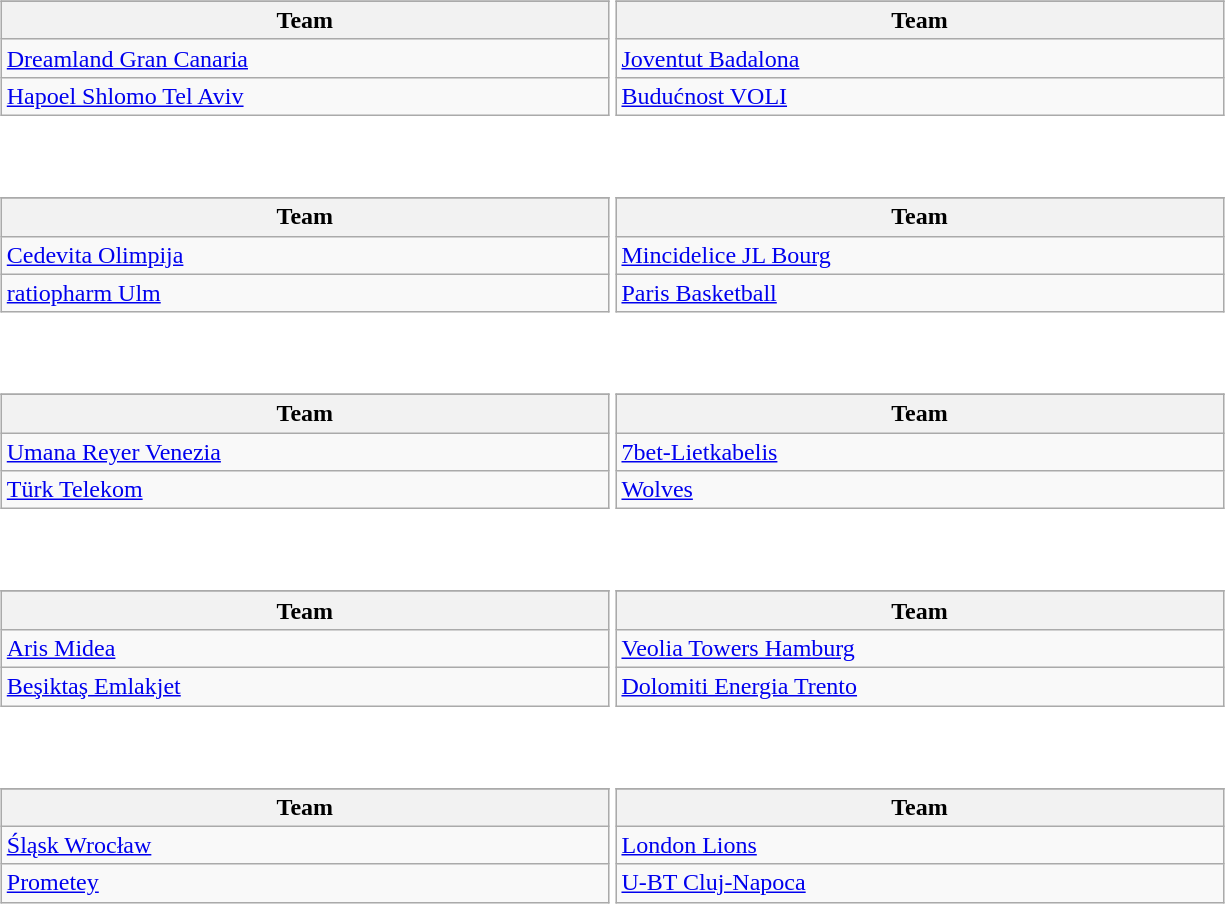<table style="width:65%;">
<tr valign=top>
<td style="width:50%;"><br><table class="wikitable" style="width:100%;">
<tr>
</tr>
<tr>
<th>Team</th>
</tr>
<tr>
<td> <a href='#'>Dreamland Gran Canaria</a></td>
</tr>
<tr>
<td> <a href='#'>Hapoel Shlomo Tel Aviv</a></td>
</tr>
</table>
</td>
<td style="width:50%;"><br><table class="wikitable" style="width:100%;">
<tr>
</tr>
<tr>
<th>Team</th>
</tr>
<tr>
<td> <a href='#'>Joventut Badalona</a></td>
</tr>
<tr>
<td> <a href='#'>Budućnost VOLI</a></td>
</tr>
</table>
</td>
</tr>
<tr>
<td style="width:50%;"><br><table class="wikitable" style="width:100%;">
<tr>
</tr>
<tr>
<th>Team</th>
</tr>
<tr>
<td> <a href='#'>Cedevita Olimpija</a></td>
</tr>
<tr>
<td> <a href='#'>ratiopharm Ulm</a></td>
</tr>
</table>
</td>
<td style="width:50%;"><br><table class="wikitable" style="width:100%;">
<tr>
</tr>
<tr>
<th>Team</th>
</tr>
<tr>
<td> <a href='#'>Mincidelice JL Bourg</a></td>
</tr>
<tr>
<td> <a href='#'>Paris Basketball</a></td>
</tr>
</table>
</td>
</tr>
<tr>
<td style="width:50%;"><br><table class="wikitable" style="width:100%;">
<tr>
</tr>
<tr>
<th>Team</th>
</tr>
<tr>
<td> <a href='#'>Umana Reyer Venezia</a></td>
</tr>
<tr>
<td> <a href='#'>Türk Telekom</a></td>
</tr>
</table>
</td>
<td style="width:50%;"><br><table class="wikitable" style="width:100%;">
<tr>
</tr>
<tr>
<th>Team</th>
</tr>
<tr>
<td> <a href='#'>7bet-Lietkabelis</a></td>
</tr>
<tr>
<td> <a href='#'>Wolves</a></td>
</tr>
</table>
</td>
</tr>
<tr>
<td style="width:50%;"><br><table class="wikitable" style="width:100%;">
<tr>
</tr>
<tr>
<th>Team</th>
</tr>
<tr>
<td> <a href='#'>Aris Midea</a></td>
</tr>
<tr>
<td> <a href='#'>Beşiktaş Emlakjet</a></td>
</tr>
</table>
</td>
<td style="width:50%;"><br><table class="wikitable" style="width:100%;">
<tr>
</tr>
<tr>
<th>Team</th>
</tr>
<tr>
<td> <a href='#'>Veolia Towers Hamburg</a></td>
</tr>
<tr>
<td> <a href='#'>Dolomiti Energia Trento</a></td>
</tr>
</table>
</td>
</tr>
<tr>
<td style="width:50%;"><br><table class="wikitable" style="width:100%;">
<tr>
</tr>
<tr>
<th>Team</th>
</tr>
<tr>
<td> <a href='#'>Śląsk Wrocław</a></td>
</tr>
<tr>
<td> <a href='#'>Prometey</a></td>
</tr>
</table>
</td>
<td style="width:50%;"><br><table class="wikitable" style="width:100%;">
<tr>
</tr>
<tr>
<th>Team</th>
</tr>
<tr>
<td> <a href='#'>London Lions</a></td>
</tr>
<tr>
<td> <a href='#'>U-BT Cluj-Napoca</a></td>
</tr>
</table>
</td>
</tr>
</table>
